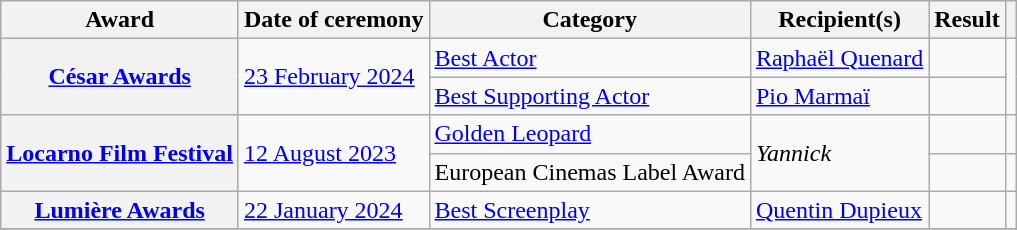<table class="wikitable sortable plainrowheaders">
<tr>
<th scope="col">Award</th>
<th scope="col">Date of ceremony</th>
<th scope="col">Category</th>
<th scope="col">Recipient(s)</th>
<th scope="col">Result</th>
<th scope="col" class="unsortable"></th>
</tr>
<tr>
<th rowspan="2" scope="row"><a href='#'>César Awards</a></th>
<td rowspan="2"><a href='#'>23 February 2024</a></td>
<td><a href='#'>Best Actor</a></td>
<td><a href='#'>Raphaël Quenard</a></td>
<td></td>
<td rowspan="2" align="center"><br></td>
</tr>
<tr>
<td><a href='#'>Best Supporting Actor</a></td>
<td><a href='#'>Pio Marmaï</a></td>
<td></td>
</tr>
<tr>
<th rowspan="2" scope="row"><a href='#'>Locarno Film Festival</a></th>
<td rowspan="2"><a href='#'>12 August 2023</a></td>
<td><a href='#'>Golden Leopard</a></td>
<td rowspan="2"><em>Yannick</em></td>
<td></td>
<td align="center"></td>
</tr>
<tr>
<td>European Cinemas Label Award</td>
<td></td>
<td align="center"></td>
</tr>
<tr>
<th scope="row"><a href='#'>Lumière Awards</a></th>
<td><a href='#'>22 January 2024</a></td>
<td><a href='#'>Best Screenplay</a></td>
<td><a href='#'>Quentin Dupieux</a></td>
<td></td>
<td align="center"></td>
</tr>
<tr>
</tr>
</table>
